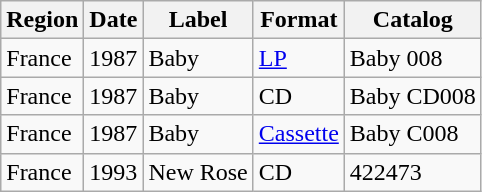<table class="wikitable">
<tr>
<th>Region</th>
<th>Date</th>
<th>Label</th>
<th>Format</th>
<th>Catalog</th>
</tr>
<tr>
<td>France</td>
<td>1987</td>
<td>Baby</td>
<td><a href='#'>LP</a></td>
<td>Baby 008</td>
</tr>
<tr>
<td>France</td>
<td>1987</td>
<td>Baby</td>
<td>CD</td>
<td>Baby CD008</td>
</tr>
<tr>
<td>France</td>
<td>1987</td>
<td>Baby</td>
<td><a href='#'>Cassette</a></td>
<td>Baby C008</td>
</tr>
<tr>
<td>France</td>
<td>1993</td>
<td>New Rose</td>
<td>CD</td>
<td>422473</td>
</tr>
</table>
